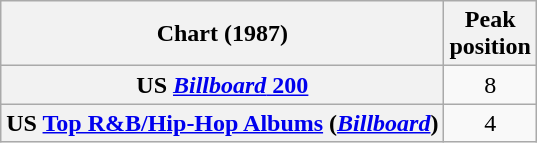<table class="wikitable sortable plainrowheaders" style="text-align:center">
<tr>
<th scope="col">Chart (1987)</th>
<th scope="col">Peak<br> position</th>
</tr>
<tr>
<th scope="row">US <a href='#'><em>Billboard</em> 200</a></th>
<td>8</td>
</tr>
<tr>
<th scope="row">US <a href='#'>Top R&B/Hip-Hop Albums</a> (<em><a href='#'>Billboard</a></em>)</th>
<td>4</td>
</tr>
</table>
